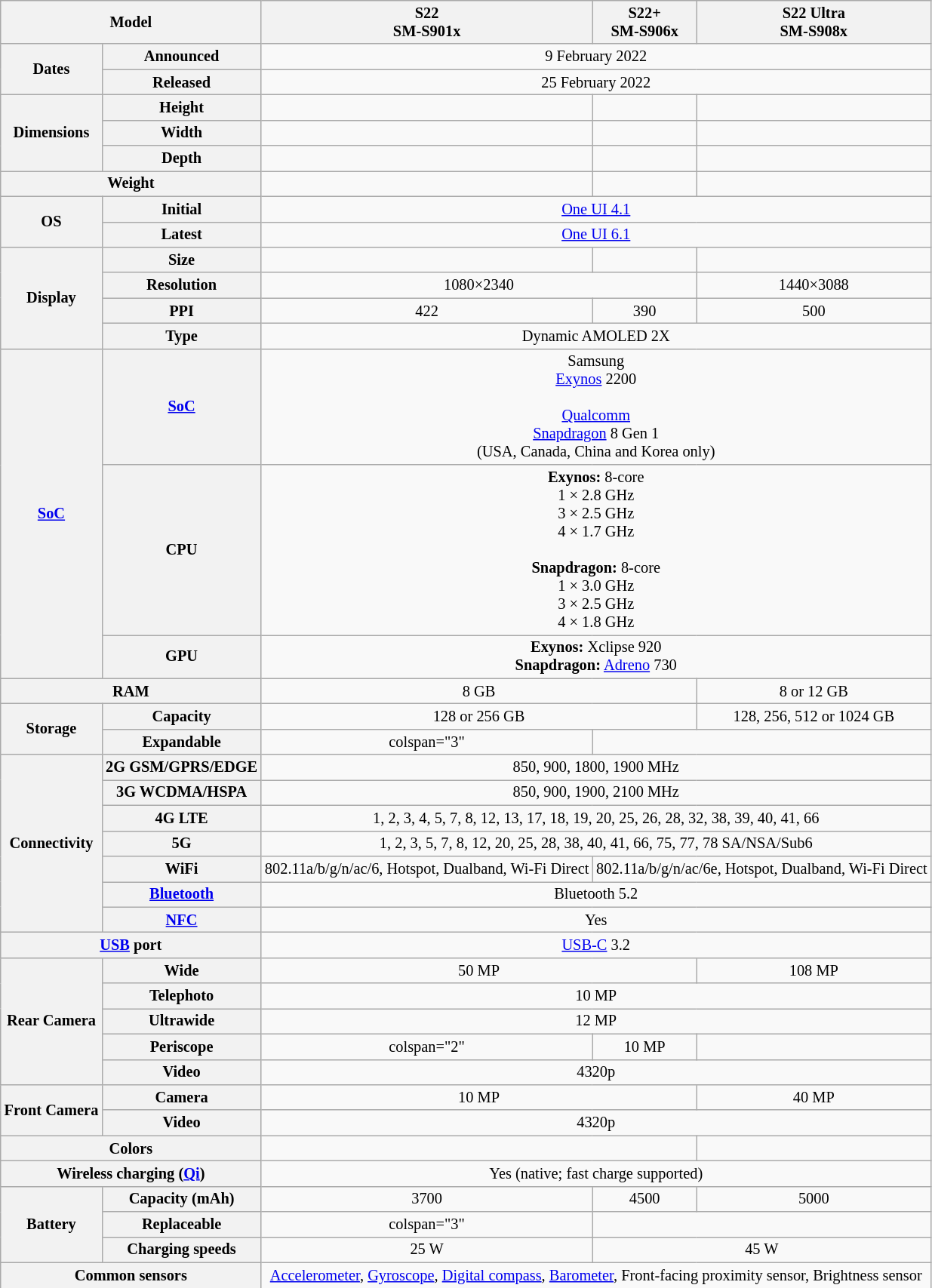<table class="wikitable" style="text-align: center; font-size:85%">
<tr>
<th colspan="2">Model</th>
<th>S22<br>SM-S901x</th>
<th>S22+<br>SM-S906x</th>
<th>S22 Ultra<br>SM-S908x</th>
</tr>
<tr>
<th rowspan="2">Dates</th>
<th>Announced</th>
<td colspan="3">9 February 2022</td>
</tr>
<tr>
<th>Released</th>
<td colspan="3">25 February 2022</td>
</tr>
<tr>
<th rowspan="3">Dimensions<br></th>
<th>Height</th>
<td></td>
<td></td>
<td></td>
</tr>
<tr>
<th>Width</th>
<td></td>
<td></td>
<td></td>
</tr>
<tr>
<th>Depth</th>
<td></td>
<td></td>
<td></td>
</tr>
<tr>
<th colspan="2">Weight<br></th>
<td></td>
<td></td>
<td></td>
</tr>
<tr>
<th rowspan="2" title="Operating System">OS</th>
<th>Initial</th>
<td colspan="4"><a href='#'>One UI 4.1</a><br></td>
</tr>
<tr>
<th>Latest</th>
<td colspan="4"><a href='#'>One UI 6.1</a><br></td>
</tr>
<tr>
<th rowspan="4">Display</th>
<th>Size</th>
<td></td>
<td></td>
<td></td>
</tr>
<tr>
<th>Resolution</th>
<td colspan="2">1080×2340</td>
<td>1440×3088</td>
</tr>
<tr>
<th title="Pixels per Inch">PPI</th>
<td>422</td>
<td>390</td>
<td>500</td>
</tr>
<tr>
<th>Type</th>
<td colspan="3">Dynamic AMOLED 2X</td>
</tr>
<tr>
<th rowspan="3"><a href='#'>SoC</a></th>
<th><a href='#'>SoC</a></th>
<td colspan="3">Samsung<br><a href='#'>Exynos</a> 2200<br><br><a href='#'>Qualcomm</a><br><a href='#'>Snapdragon</a> 8 Gen 1<br>(USA, Canada, China and Korea only)</td>
</tr>
<tr>
<th>CPU</th>
<td colspan="3"><strong>Exynos:</strong> 8-core<br>1 × 2.8 GHz<br>3 × 2.5 GHz<br>4 × 1.7 GHz<br><br><strong>Snapdragon:</strong> 8-core<br>1 × 3.0 GHz<br>3 × 2.5 GHz<br>4 × 1.8 GHz</td>
</tr>
<tr>
<th>GPU</th>
<td colspan="3"><strong>Exynos:</strong> Xclipse 920<br><strong>Snapdragon:</strong> <a href='#'>Adreno</a> 730</td>
</tr>
<tr>
<th colspan="2">RAM</th>
<td colspan="2">8 GB</td>
<td>8 or 12 GB</td>
</tr>
<tr>
<th rowspan="2">Storage</th>
<th>Capacity</th>
<td colspan="2">128 or 256 GB</td>
<td>128, 256, 512 or 1024 GB</td>
</tr>
<tr>
<th>Expandable</th>
<td>colspan="3" </td>
</tr>
<tr>
<th rowspan="7">Connectivity</th>
<th>2G GSM/GPRS/EDGE</th>
<td colspan="4">850, 900, 1800, 1900 MHz</td>
</tr>
<tr>
<th>3G WCDMA/HSPA</th>
<td colspan="4">850, 900, 1900, 2100 MHz</td>
</tr>
<tr>
<th>4G LTE</th>
<td colspan="3">1, 2, 3, 4, 5, 7, 8, 12, 13, 17, 18, 19, 20, 25, 26, 28, 32, 38, 39, 40, 41, 66</td>
</tr>
<tr>
<th>5G</th>
<td colspan="3">1, 2, 3, 5, 7, 8, 12, 20, 25, 28, 38, 40, 41, 66, 75, 77, 78 SA/NSA/Sub6</td>
</tr>
<tr>
<th>WiFi</th>
<td>802.11a/b/g/n/ac/6, Hotspot, Dualband, Wi-Fi Direct</td>
<td colspan="2">802.11a/b/g/n/ac/6e, Hotspot, Dualband, Wi-Fi Direct</td>
</tr>
<tr>
<th><a href='#'>Bluetooth</a></th>
<td colspan="3">Bluetooth 5.2</td>
</tr>
<tr>
<th><a href='#'>NFC</a></th>
<td colspan="3">Yes</td>
</tr>
<tr>
<th colspan="2"><a href='#'>USB</a> port</th>
<td colspan="3"><a href='#'>USB-C</a> 3.2</td>
</tr>
<tr>
<th rowspan="5">Rear Camera</th>
<th>Wide</th>
<td colspan="2">50 MP</td>
<td>108 MP</td>
</tr>
<tr>
<th>Telephoto</th>
<td colspan="3">10 MP</td>
</tr>
<tr>
<th>Ultrawide</th>
<td colspan="3">12 MP</td>
</tr>
<tr>
<th>Periscope</th>
<td>colspan="2" </td>
<td>10 MP</td>
</tr>
<tr>
<th>Video</th>
<td colspan="4">4320p</td>
</tr>
<tr>
<th rowspan="2">Front Camera</th>
<th>Camera</th>
<td colspan="2">10 MP</td>
<td>40 MP</td>
</tr>
<tr>
<th>Video</th>
<td colspan="4">4320p</td>
</tr>
<tr>
<th colspan="2">Colors</th>
<td colspan="2"></td>
<td></td>
</tr>
<tr>
<th colspan="2">Wireless charging (<a href='#'>Qi</a>)</th>
<td colspan="3">Yes (native; fast charge supported)</td>
</tr>
<tr>
<th rowspan="3">Battery</th>
<th>Capacity (mAh)</th>
<td>3700</td>
<td>4500</td>
<td>5000</td>
</tr>
<tr>
<th>Replaceable</th>
<td>colspan="3" </td>
</tr>
<tr>
<th>Charging speeds</th>
<td>25 W</td>
<td colspan="2">45 W</td>
</tr>
<tr>
<th colspan="2">Common sensors</th>
<td colspan="3"><a href='#'>Accelerometer</a>, <a href='#'>Gyroscope</a>, <a href='#'>Digital compass</a>, <a href='#'>Barometer</a>, Front-facing proximity sensor, Brightness sensor</td>
</tr>
</table>
